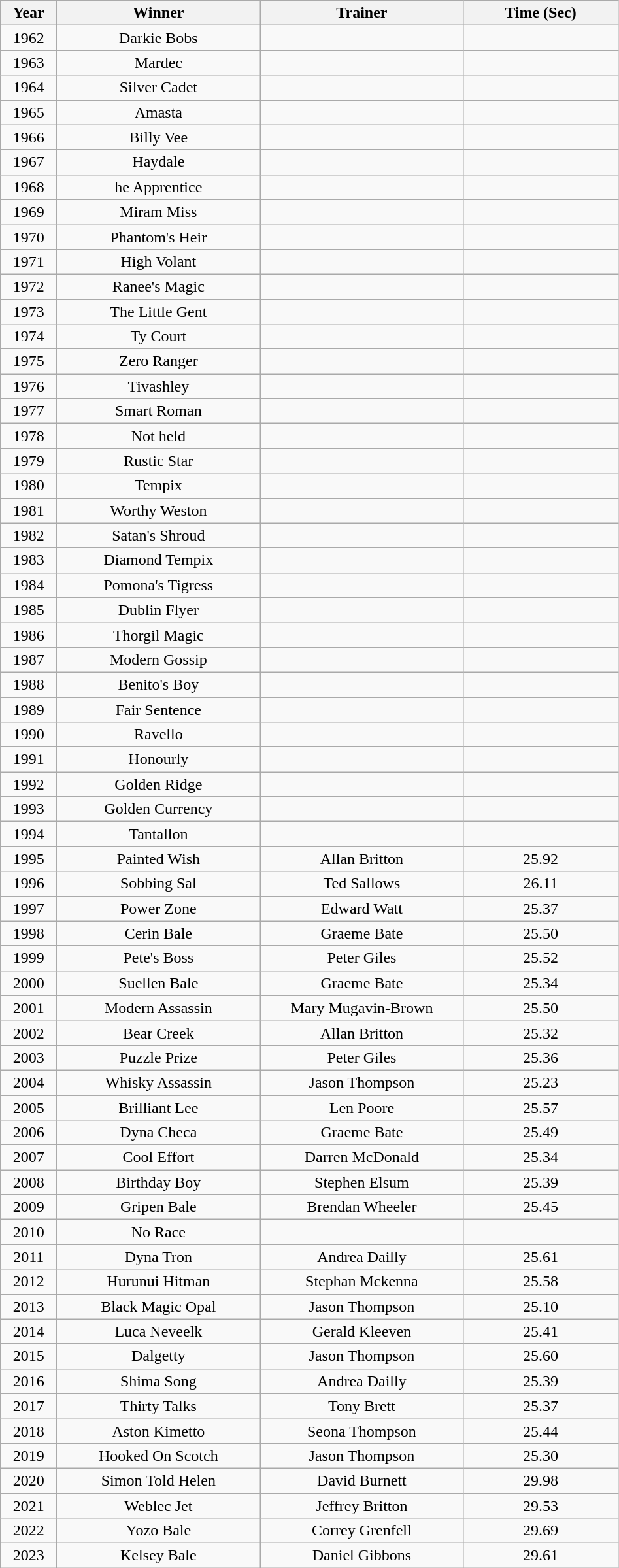<table class="wikitable" style="text-align:center">
<tr>
<th width=50>Year</th>
<th width=200>Winner</th>
<th width=200>Trainer</th>
<th width=150>Time (Sec)</th>
</tr>
<tr>
<td>1962</td>
<td>Darkie Bobs</td>
<td></td>
<td></td>
</tr>
<tr>
<td>1963</td>
<td>Mardec</td>
<td></td>
<td></td>
</tr>
<tr>
<td>1964</td>
<td>Silver Cadet</td>
<td></td>
<td></td>
</tr>
<tr>
<td>1965</td>
<td>Amasta</td>
<td></td>
<td></td>
</tr>
<tr>
<td>1966</td>
<td>Billy Vee</td>
<td></td>
<td></td>
</tr>
<tr>
<td>1967</td>
<td>Haydale</td>
<td></td>
<td></td>
</tr>
<tr>
<td>1968</td>
<td>he Apprentice</td>
<td></td>
<td></td>
</tr>
<tr>
<td>1969</td>
<td>Miram Miss</td>
<td></td>
<td></td>
</tr>
<tr>
<td>1970</td>
<td>Phantom's Heir</td>
<td></td>
<td></td>
</tr>
<tr>
<td>1971</td>
<td>High Volant</td>
<td></td>
<td></td>
</tr>
<tr>
<td>1972</td>
<td>Ranee's Magic</td>
<td></td>
<td></td>
</tr>
<tr>
<td>1973</td>
<td>The Little Gent</td>
<td></td>
<td></td>
</tr>
<tr>
<td>1974</td>
<td>Ty Court</td>
<td></td>
<td></td>
</tr>
<tr>
<td>1975</td>
<td>Zero Ranger</td>
<td></td>
<td></td>
</tr>
<tr>
<td>1976</td>
<td>Tivashley</td>
<td></td>
<td></td>
</tr>
<tr>
<td>1977</td>
<td>Smart Roman</td>
<td></td>
<td></td>
</tr>
<tr>
<td>1978</td>
<td>Not held</td>
<td></td>
<td></td>
</tr>
<tr>
<td>1979</td>
<td>Rustic Star</td>
<td></td>
<td></td>
</tr>
<tr>
<td>1980</td>
<td>Tempix</td>
<td></td>
<td></td>
</tr>
<tr>
<td>1981</td>
<td>Worthy Weston</td>
<td></td>
<td></td>
</tr>
<tr>
<td>1982</td>
<td>Satan's Shroud</td>
<td></td>
<td></td>
</tr>
<tr>
<td>1983</td>
<td>Diamond Tempix</td>
<td></td>
<td></td>
</tr>
<tr>
<td>1984</td>
<td>Pomona's Tigress</td>
<td></td>
<td></td>
</tr>
<tr>
<td>1985</td>
<td>Dublin Flyer</td>
<td></td>
<td></td>
</tr>
<tr>
<td>1986</td>
<td>Thorgil Magic</td>
<td></td>
<td></td>
</tr>
<tr>
<td>1987</td>
<td>Modern Gossip</td>
<td></td>
<td></td>
</tr>
<tr>
<td>1988</td>
<td>Benito's Boy</td>
<td></td>
<td></td>
</tr>
<tr>
<td>1989</td>
<td>Fair Sentence</td>
<td></td>
<td></td>
</tr>
<tr>
<td>1990</td>
<td>Ravello</td>
<td></td>
<td></td>
</tr>
<tr>
<td>1991</td>
<td>Honourly</td>
<td></td>
<td></td>
</tr>
<tr>
<td>1992</td>
<td>Golden Ridge</td>
<td></td>
<td></td>
</tr>
<tr>
<td>1993</td>
<td>Golden Currency</td>
<td></td>
<td></td>
</tr>
<tr>
<td>1994</td>
<td>Tantallon</td>
<td></td>
<td></td>
</tr>
<tr>
<td>1995</td>
<td>Painted Wish</td>
<td>Allan Britton</td>
<td>25.92</td>
</tr>
<tr>
<td>1996</td>
<td>Sobbing Sal</td>
<td>Ted Sallows</td>
<td>26.11</td>
</tr>
<tr>
<td>1997</td>
<td>Power Zone</td>
<td>Edward Watt</td>
<td>25.37</td>
</tr>
<tr>
<td>1998</td>
<td>Cerin Bale</td>
<td>Graeme Bate</td>
<td>25.50</td>
</tr>
<tr>
<td>1999</td>
<td>Pete's Boss</td>
<td>Peter Giles</td>
<td>25.52</td>
</tr>
<tr>
<td>2000</td>
<td>Suellen Bale</td>
<td>Graeme Bate</td>
<td>25.34</td>
</tr>
<tr>
<td>2001</td>
<td>Modern Assassin</td>
<td>Mary Mugavin-Brown</td>
<td>25.50</td>
</tr>
<tr>
<td>2002</td>
<td>Bear Creek</td>
<td>Allan Britton</td>
<td>25.32</td>
</tr>
<tr>
<td>2003</td>
<td>Puzzle Prize</td>
<td>Peter Giles</td>
<td>25.36</td>
</tr>
<tr>
<td>2004</td>
<td>Whisky Assassin</td>
<td>Jason Thompson</td>
<td>25.23</td>
</tr>
<tr>
<td>2005</td>
<td>Brilliant Lee</td>
<td>Len Poore</td>
<td>25.57</td>
</tr>
<tr>
<td>2006</td>
<td>Dyna Checa</td>
<td>Graeme Bate</td>
<td>25.49</td>
</tr>
<tr>
<td>2007</td>
<td>Cool Effort</td>
<td>Darren McDonald</td>
<td>25.34</td>
</tr>
<tr>
<td>2008</td>
<td>Birthday Boy</td>
<td>Stephen Elsum</td>
<td>25.39</td>
</tr>
<tr>
<td>2009</td>
<td>Gripen Bale</td>
<td>Brendan Wheeler</td>
<td>25.45</td>
</tr>
<tr>
<td>2010</td>
<td>No Race</td>
<td></td>
<td></td>
</tr>
<tr>
<td>2011</td>
<td>Dyna Tron</td>
<td>Andrea Dailly</td>
<td>25.61</td>
</tr>
<tr>
<td>2012</td>
<td>Hurunui Hitman</td>
<td>Stephan Mckenna</td>
<td>25.58</td>
</tr>
<tr>
<td>2013</td>
<td>Black Magic Opal</td>
<td>Jason Thompson</td>
<td>25.10</td>
</tr>
<tr>
<td>2014</td>
<td>Luca Neveelk</td>
<td>Gerald Kleeven</td>
<td>25.41</td>
</tr>
<tr>
<td>2015</td>
<td>Dalgetty</td>
<td>Jason Thompson</td>
<td>25.60</td>
</tr>
<tr>
<td>2016</td>
<td>Shima Song</td>
<td>Andrea Dailly</td>
<td>25.39</td>
</tr>
<tr>
<td>2017</td>
<td>Thirty Talks</td>
<td>Tony Brett</td>
<td>25.37</td>
</tr>
<tr>
<td>2018</td>
<td>Aston Kimetto</td>
<td>Seona Thompson</td>
<td>25.44</td>
</tr>
<tr>
<td>2019</td>
<td>Hooked On Scotch</td>
<td>Jason Thompson</td>
<td>25.30</td>
</tr>
<tr>
<td>2020</td>
<td>Simon Told Helen</td>
<td>David Burnett</td>
<td>29.98</td>
</tr>
<tr>
<td>2021</td>
<td>Weblec Jet</td>
<td>Jeffrey Britton</td>
<td>29.53</td>
</tr>
<tr>
<td>2022</td>
<td>Yozo Bale</td>
<td>Correy Grenfell</td>
<td>29.69</td>
</tr>
<tr>
<td>2023</td>
<td>Kelsey Bale</td>
<td>Daniel Gibbons</td>
<td>29.61</td>
</tr>
</table>
